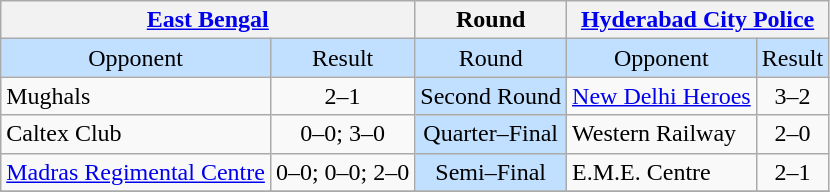<table class="wikitable" style="text-align:center">
<tr>
<th colspan="2"><a href='#'>East Bengal</a></th>
<th>Round</th>
<th colspan="2"><a href='#'>Hyderabad City Police</a></th>
</tr>
<tr style="background:#C1E0FF">
<td>Opponent</td>
<td colspan="1">Result</td>
<td>Round</td>
<td>Opponent</td>
<td colspan="1">Result</td>
</tr>
<tr>
<td style="text-align:left">Mughals</td>
<td colspan="1">2–1</td>
<td style="background:#C1E0FF">Second Round</td>
<td style="text-align:left"><a href='#'>New Delhi Heroes</a></td>
<td colspan="1">3–2</td>
</tr>
<tr>
<td style="text-align:left">Caltex Club</td>
<td colspan="1">0–0; 3–0</td>
<td style="background:#C1E0FF">Quarter–Final</td>
<td style="text-align:left">Western Railway</td>
<td colspan="1">2–0</td>
</tr>
<tr>
<td style="text-align:left"><a href='#'>Madras Regimental Centre</a></td>
<td colspan="1">0–0; 0–0; 2–0</td>
<td style="background:#C1E0FF">Semi–Final</td>
<td style="text-align:left">E.M.E. Centre</td>
<td colspan="1">2–1</td>
</tr>
<tr>
</tr>
</table>
